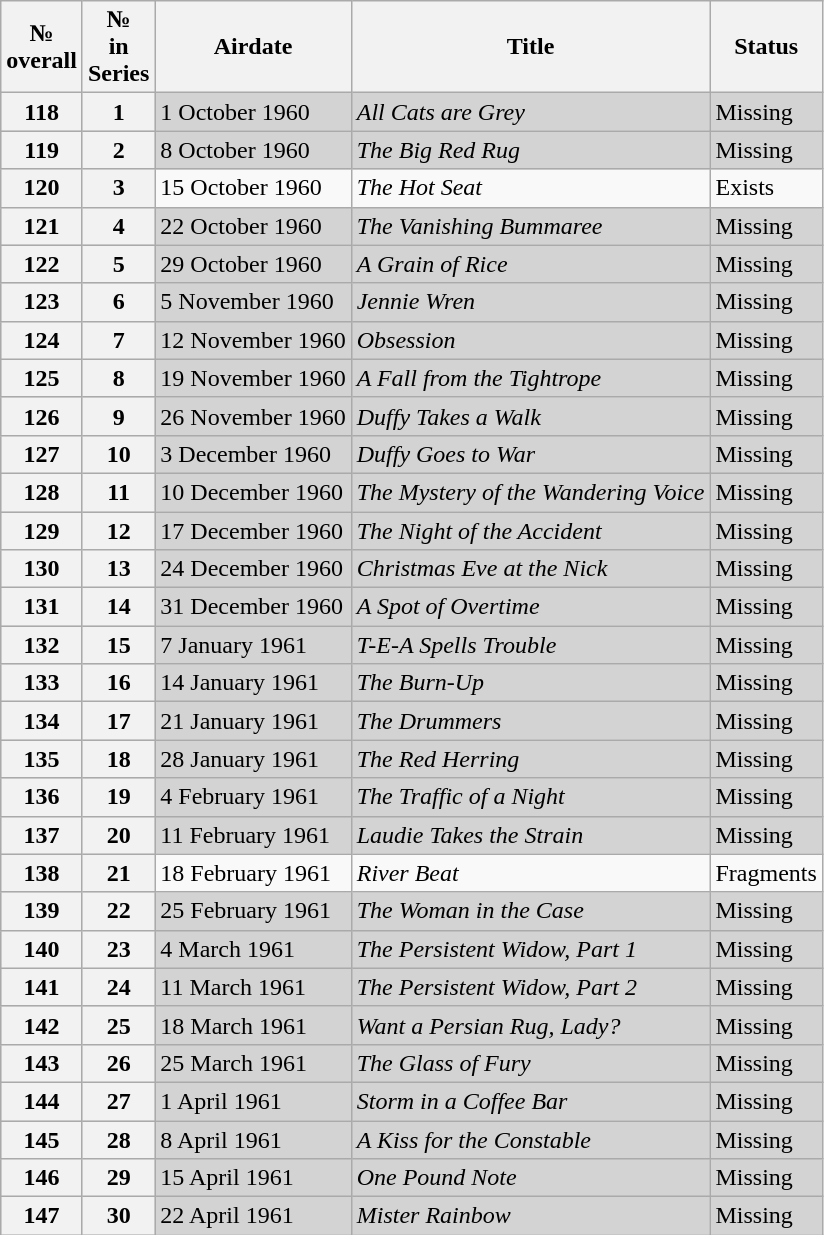<table class="wikitable">
<tr>
<th>№<br>overall</th>
<th>№<br>in<br>Series</th>
<th>Airdate</th>
<th>Title</th>
<th>Status</th>
</tr>
<tr style="background:lightgrey;">
<th style="text-align:center;">118</th>
<th style="text-align:center;">1</th>
<td>1 October 1960</td>
<td><em>All Cats are Grey</em></td>
<td>Missing</td>
</tr>
<tr style="background:lightgrey;">
<th style="text-align:center;">119</th>
<th style="text-align:center;">2</th>
<td>8 October 1960</td>
<td><em>The Big Red Rug</em></td>
<td>Missing</td>
</tr>
<tr>
<th style="text-align:center;">120</th>
<th style="text-align:center;">3</th>
<td>15 October 1960</td>
<td><em>The Hot Seat</em></td>
<td>Exists</td>
</tr>
<tr style="background:lightgrey;">
<th style="text-align:center;">121</th>
<th style="text-align:center;">4</th>
<td>22 October 1960</td>
<td><em>The Vanishing Bummaree</em></td>
<td>Missing</td>
</tr>
<tr style="background:lightgrey;">
<th style="text-align:center;">122</th>
<th style="text-align:center;">5</th>
<td>29 October 1960</td>
<td><em>A Grain of Rice</em></td>
<td>Missing</td>
</tr>
<tr style="background:lightgrey;">
<th style="text-align:center;">123</th>
<th style="text-align:center;">6</th>
<td>5 November 1960</td>
<td><em>Jennie Wren</em></td>
<td>Missing</td>
</tr>
<tr style="background:lightgrey;">
<th style="text-align:center;">124</th>
<th style="text-align:center;">7</th>
<td>12 November 1960</td>
<td><em>Obsession</em></td>
<td>Missing</td>
</tr>
<tr style="background:lightgrey;">
<th style="text-align:center;">125</th>
<th style="text-align:center;">8</th>
<td>19 November 1960</td>
<td><em>A Fall from the Tightrope</em></td>
<td>Missing</td>
</tr>
<tr style="background:lightgrey;">
<th style="text-align:center;">126</th>
<th style="text-align:center;">9</th>
<td>26 November 1960</td>
<td><em>Duffy Takes a Walk</em></td>
<td>Missing</td>
</tr>
<tr style="background:lightgrey;">
<th style="text-align:center;">127</th>
<th style="text-align:center;">10</th>
<td>3 December 1960</td>
<td><em>Duffy Goes to War</em></td>
<td>Missing</td>
</tr>
<tr style="background:lightgrey;">
<th style="text-align:center;">128</th>
<th style="text-align:center;">11</th>
<td>10 December 1960</td>
<td><em>The Mystery of the Wandering Voice</em></td>
<td>Missing</td>
</tr>
<tr style="background:lightgrey;">
<th style="text-align:center;">129</th>
<th style="text-align:center;">12</th>
<td>17 December 1960</td>
<td><em>The Night of the Accident</em></td>
<td>Missing</td>
</tr>
<tr style="background:lightgrey;">
<th style="text-align:center;">130</th>
<th style="text-align:center;">13</th>
<td>24 December 1960</td>
<td><em>Christmas Eve at the Nick</em></td>
<td>Missing</td>
</tr>
<tr style="background:lightgrey;">
<th style="text-align:center;">131</th>
<th style="text-align:center;">14</th>
<td>31 December 1960</td>
<td><em>A Spot of Overtime</em></td>
<td>Missing</td>
</tr>
<tr style="background:lightgrey;">
<th style="text-align:center;">132</th>
<th style="text-align:center;">15</th>
<td>7 January 1961</td>
<td><em>T-E-A Spells Trouble</em></td>
<td>Missing</td>
</tr>
<tr style="background:lightgrey;">
<th style="text-align:center;">133</th>
<th style="text-align:center;">16</th>
<td>14 January 1961</td>
<td><em>The Burn-Up</em></td>
<td>Missing</td>
</tr>
<tr style="background:lightgrey;">
<th style="text-align:center;">134</th>
<th style="text-align:center;">17</th>
<td>21 January 1961</td>
<td><em>The Drummers</em></td>
<td>Missing</td>
</tr>
<tr style="background:lightgrey;">
<th style="text-align:center;">135</th>
<th style="text-align:center;">18</th>
<td>28 January 1961</td>
<td><em>The Red Herring</em></td>
<td>Missing</td>
</tr>
<tr style="background:lightgrey;">
<th style="text-align:center;">136</th>
<th style="text-align:center;">19</th>
<td>4 February 1961</td>
<td><em>The Traffic of a Night</em></td>
<td>Missing</td>
</tr>
<tr style="background:lightgrey;">
<th style="text-align:center;">137</th>
<th style="text-align:center;">20</th>
<td>11 February 1961</td>
<td><em>Laudie Takes the Strain</em></td>
<td>Missing</td>
</tr>
<tr>
<th style="text-align:center;">138</th>
<th style="text-align:center;">21</th>
<td>18 February 1961</td>
<td><em>River Beat</em></td>
<td>Fragments</td>
</tr>
<tr style="background:lightgrey;">
<th style="text-align:center;">139</th>
<th style="text-align:center;">22</th>
<td>25 February 1961</td>
<td><em>The Woman in the Case</em></td>
<td>Missing</td>
</tr>
<tr style="background:lightgrey;">
<th style="text-align:center;">140</th>
<th style="text-align:center;">23</th>
<td>4 March 1961</td>
<td><em>The Persistent Widow, Part 1</em></td>
<td>Missing</td>
</tr>
<tr style="background:lightgrey;">
<th style="text-align:center;">141</th>
<th style="text-align:center;">24</th>
<td>11 March 1961</td>
<td><em>The Persistent Widow, Part 2</em></td>
<td>Missing</td>
</tr>
<tr style="background:lightgrey;">
<th style="text-align:center;">142</th>
<th style="text-align:center;">25</th>
<td>18 March 1961</td>
<td><em>Want a Persian Rug, Lady?</em></td>
<td>Missing</td>
</tr>
<tr style="background:lightgrey;">
<th style="text-align:center;">143</th>
<th style="text-align:center;">26</th>
<td>25 March 1961</td>
<td><em>The Glass of Fury</em></td>
<td>Missing</td>
</tr>
<tr style="background:lightgrey;">
<th style="text-align:center;">144</th>
<th style="text-align:center;">27</th>
<td>1 April 1961</td>
<td><em>Storm in a Coffee Bar</em></td>
<td>Missing</td>
</tr>
<tr style="background:lightgrey;">
<th style="text-align:center;">145</th>
<th style="text-align:center;">28</th>
<td>8 April 1961</td>
<td><em>A Kiss for the Constable</em></td>
<td>Missing</td>
</tr>
<tr style="background:lightgrey;">
<th style="text-align:center;">146</th>
<th style="text-align:center;">29</th>
<td>15 April 1961</td>
<td><em>One Pound Note</em></td>
<td>Missing</td>
</tr>
<tr style="background:lightgrey;">
<th style="text-align:center;">147</th>
<th style="text-align:center;">30</th>
<td>22 April 1961</td>
<td><em>Mister Rainbow</em></td>
<td>Missing</td>
</tr>
</table>
